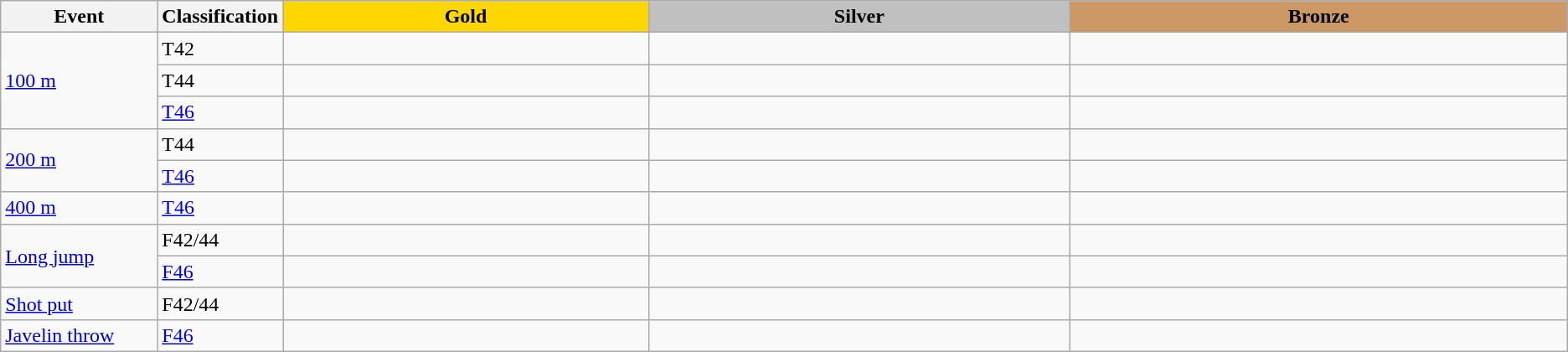<table class=wikitable style="font-size:100%">
<tr>
<th rowspan="1" width="10%">Event</th>
<th rowspan="1" width="5%">Classification</th>
<th rowspan="1" style="background:gold;">Gold</th>
<th colspan="1" style="background:silver;">Silver</th>
<th colspan="1" style="background:#CC9966;">Bronze</th>
</tr>
<tr>
<td rowspan="3"><a href='#'>100 m</a></td>
<td>T42<br></td>
<td></td>
<td></td>
<td></td>
</tr>
<tr>
<td>T44<br></td>
<td></td>
<td></td>
<td></td>
</tr>
<tr>
<td><a href='#'>T46</a><br></td>
<td></td>
<td></td>
<td></td>
</tr>
<tr>
<td rowspan="2"><a href='#'>200 m</a></td>
<td>T44<br></td>
<td></td>
<td></td>
<td></td>
</tr>
<tr>
<td><a href='#'>T46</a><br></td>
<td></td>
<td></td>
<td></td>
</tr>
<tr>
<td><a href='#'>400 m</a></td>
<td><a href='#'>T46</a><br></td>
<td></td>
<td></td>
<td></td>
</tr>
<tr>
<td rowspan="2"><a href='#'>Long jump</a></td>
<td>F42/44<br></td>
<td></td>
<td></td>
<td></td>
</tr>
<tr>
<td><a href='#'>F46</a><br></td>
<td></td>
<td></td>
<td></td>
</tr>
<tr>
<td><a href='#'>Shot put</a></td>
<td>F42/44<br></td>
<td></td>
<td></td>
<td></td>
</tr>
<tr>
<td><a href='#'>Javelin throw</a></td>
<td><a href='#'>F46</a><br></td>
<td></td>
<td></td>
<td></td>
</tr>
</table>
